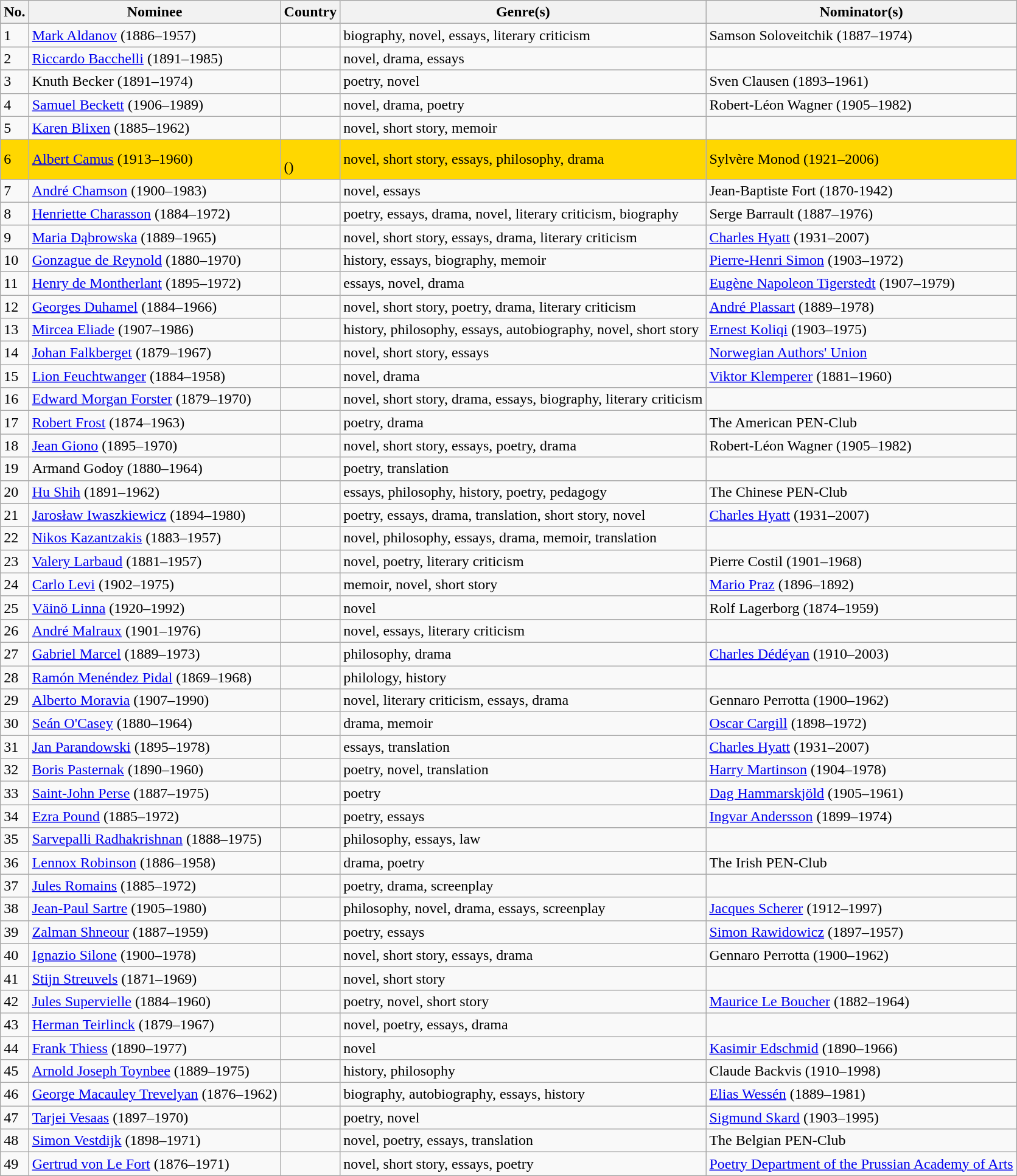<table class="sortable wikitable mw-collapsible">
<tr>
<th scope=col>No.</th>
<th scope=col>Nominee</th>
<th scope=col>Country</th>
<th scope=col>Genre(s)</th>
<th scope=col>Nominator(s)</th>
</tr>
<tr>
<td>1</td>
<td><a href='#'>Mark Aldanov</a> (1886–1957)</td>
<td><br></td>
<td>biography, novel, essays, literary criticism</td>
<td>Samson Soloveitchik (1887–1974)</td>
</tr>
<tr>
<td>2</td>
<td><a href='#'>Riccardo Bacchelli</a> (1891–1985)</td>
<td></td>
<td>novel, drama, essays</td>
<td></td>
</tr>
<tr>
<td>3</td>
<td>Knuth Becker (1891–1974)</td>
<td></td>
<td>poetry, novel</td>
<td>Sven Clausen (1893–1961)</td>
</tr>
<tr>
<td>4</td>
<td><a href='#'>Samuel Beckett</a> (1906–1989)</td>
<td></td>
<td>novel, drama, poetry</td>
<td>Robert-Léon Wagner (1905–1982)</td>
</tr>
<tr>
<td>5</td>
<td><a href='#'>Karen Blixen</a> (1885–1962)</td>
<td></td>
<td>novel, short story, memoir</td>
<td></td>
</tr>
<tr>
<td style="background:gold;white-space:nowrap">6</td>
<td style="background:gold;white-space:nowrap"><a href='#'>Albert Camus</a> (1913–1960)</td>
<td style="background:gold;white-space:nowrap"><br>()</td>
<td style="background:gold;white-space:nowrap">novel, short story, essays, philosophy, drama</td>
<td style="background:gold;white-space:nowrap">Sylvère Monod (1921–2006)</td>
</tr>
<tr>
<td>7</td>
<td><a href='#'>André Chamson</a> (1900–1983)</td>
<td></td>
<td>novel, essays</td>
<td>Jean-Baptiste Fort (1870-1942)</td>
</tr>
<tr>
<td>8</td>
<td><a href='#'>Henriette Charasson</a> (1884–1972)</td>
<td></td>
<td>poetry, essays, drama, novel, literary criticism, biography</td>
<td>Serge Barrault (1887–1976)</td>
</tr>
<tr>
<td>9</td>
<td><a href='#'>Maria Dąbrowska</a> (1889–1965)</td>
<td></td>
<td>novel, short story, essays, drama, literary criticism</td>
<td><a href='#'>Charles Hyatt</a> (1931–2007)</td>
</tr>
<tr>
<td>10</td>
<td><a href='#'>Gonzague de Reynold</a> (1880–1970)</td>
<td></td>
<td>history, essays, biography, memoir</td>
<td><a href='#'>Pierre-Henri Simon</a> (1903–1972)</td>
</tr>
<tr>
<td>11</td>
<td><a href='#'>Henry de Montherlant</a> (1895–1972)</td>
<td></td>
<td>essays, novel, drama</td>
<td><a href='#'>Eugène Napoleon Tigerstedt</a> (1907–1979)</td>
</tr>
<tr>
<td>12</td>
<td><a href='#'>Georges Duhamel</a> (1884–1966)</td>
<td></td>
<td>novel, short story, poetry, drama, literary criticism</td>
<td><a href='#'>André Plassart</a> (1889–1978)</td>
</tr>
<tr>
<td>13</td>
<td><a href='#'>Mircea Eliade</a> (1907–1986)</td>
<td><br></td>
<td>history, philosophy, essays, autobiography, novel, short story</td>
<td><a href='#'>Ernest Koliqi</a> (1903–1975)</td>
</tr>
<tr>
<td>14</td>
<td><a href='#'>Johan Falkberget</a> (1879–1967)</td>
<td></td>
<td>novel, short story, essays</td>
<td><a href='#'>Norwegian Authors' Union</a></td>
</tr>
<tr>
<td>15</td>
<td><a href='#'>Lion Feuchtwanger</a> (1884–1958)</td>
<td><br></td>
<td>novel, drama</td>
<td><a href='#'>Viktor Klemperer</a> (1881–1960)</td>
</tr>
<tr>
<td>16</td>
<td><a href='#'>Edward Morgan Forster</a> (1879–1970)</td>
<td></td>
<td>novel, short story, drama, essays, biography, literary criticism</td>
<td></td>
</tr>
<tr>
<td>17</td>
<td><a href='#'>Robert Frost</a> (1874–1963)</td>
<td></td>
<td>poetry, drama</td>
<td>The American PEN-Club</td>
</tr>
<tr>
<td>18</td>
<td><a href='#'>Jean Giono</a> (1895–1970)</td>
<td></td>
<td>novel, short story, essays, poetry, drama</td>
<td>Robert-Léon Wagner (1905–1982)</td>
</tr>
<tr>
<td>19</td>
<td>Armand Godoy (1880–1964)</td>
<td><br></td>
<td>poetry, translation</td>
<td></td>
</tr>
<tr>
<td>20</td>
<td><a href='#'>Hu Shih</a> (1891–1962)</td>
<td></td>
<td>essays, philosophy, history, poetry, pedagogy</td>
<td>The Chinese PEN-Club</td>
</tr>
<tr>
<td>21</td>
<td><a href='#'>Jarosław Iwaszkiewicz</a> (1894–1980)</td>
<td></td>
<td>poetry, essays, drama, translation, short story, novel</td>
<td><a href='#'>Charles Hyatt</a> (1931–2007)</td>
</tr>
<tr>
<td>22</td>
<td><a href='#'>Nikos Kazantzakis</a> (1883–1957)</td>
<td></td>
<td>novel, philosophy, essays, drama, memoir, translation</td>
<td></td>
</tr>
<tr>
<td>23</td>
<td><a href='#'>Valery Larbaud</a> (1881–1957)</td>
<td></td>
<td>novel, poetry, literary criticism</td>
<td>Pierre Costil (1901–1968)</td>
</tr>
<tr>
<td>24</td>
<td><a href='#'>Carlo Levi</a> (1902–1975)</td>
<td></td>
<td>memoir, novel, short story</td>
<td><a href='#'>Mario Praz</a> (1896–1892)</td>
</tr>
<tr>
<td>25</td>
<td><a href='#'>Väinö Linna</a> (1920–1992)</td>
<td></td>
<td>novel</td>
<td>Rolf Lagerborg (1874–1959)</td>
</tr>
<tr>
<td>26</td>
<td><a href='#'>André Malraux</a> (1901–1976)</td>
<td></td>
<td>novel, essays, literary criticism</td>
<td></td>
</tr>
<tr>
<td>27</td>
<td><a href='#'>Gabriel Marcel</a> (1889–1973)</td>
<td></td>
<td>philosophy, drama</td>
<td><a href='#'>Charles Dédéyan</a> (1910–2003)</td>
</tr>
<tr>
<td>28</td>
<td><a href='#'>Ramón Menéndez Pidal</a> (1869–1968)</td>
<td></td>
<td>philology, history</td>
<td></td>
</tr>
<tr>
<td>29</td>
<td><a href='#'>Alberto Moravia</a> (1907–1990)</td>
<td></td>
<td>novel, literary criticism, essays, drama</td>
<td>Gennaro Perrotta (1900–1962)</td>
</tr>
<tr>
<td>30</td>
<td><a href='#'>Seán O'Casey</a> (1880–1964)</td>
<td></td>
<td>drama, memoir</td>
<td><a href='#'>Oscar Cargill</a> (1898–1972)</td>
</tr>
<tr>
<td>31</td>
<td><a href='#'>Jan Parandowski</a> (1895–1978)</td>
<td></td>
<td>essays, translation</td>
<td><a href='#'>Charles Hyatt</a> (1931–2007)</td>
</tr>
<tr>
<td>32</td>
<td><a href='#'>Boris Pasternak</a> (1890–1960)</td>
<td></td>
<td>poetry, novel, translation</td>
<td><a href='#'>Harry Martinson</a> (1904–1978)</td>
</tr>
<tr>
<td>33</td>
<td><a href='#'>Saint-John Perse</a> (1887–1975)</td>
<td></td>
<td>poetry</td>
<td><a href='#'>Dag Hammarskjöld</a> (1905–1961)</td>
</tr>
<tr>
<td>34</td>
<td><a href='#'>Ezra Pound</a> (1885–1972)</td>
<td></td>
<td>poetry, essays</td>
<td><a href='#'>Ingvar Andersson</a> (1899–1974)</td>
</tr>
<tr>
<td>35</td>
<td><a href='#'>Sarvepalli Radhakrishnan</a> (1888–1975)</td>
<td></td>
<td>philosophy, essays, law</td>
<td></td>
</tr>
<tr>
<td>36</td>
<td><a href='#'>Lennox Robinson</a> (1886–1958)</td>
<td></td>
<td>drama, poetry</td>
<td>The Irish PEN-Club</td>
</tr>
<tr>
<td>37</td>
<td><a href='#'>Jules Romains</a> (1885–1972)</td>
<td></td>
<td>poetry, drama, screenplay</td>
<td></td>
</tr>
<tr>
<td>38</td>
<td><a href='#'>Jean-Paul Sartre</a> (1905–1980)</td>
<td></td>
<td>philosophy, novel, drama, essays, screenplay</td>
<td><a href='#'>Jacques Scherer</a> (1912–1997)</td>
</tr>
<tr>
<td>39</td>
<td><a href='#'>Zalman Shneour</a> (1887–1959)</td>
<td><br></td>
<td>poetry, essays</td>
<td><a href='#'>Simon Rawidowicz</a> (1897–1957)</td>
</tr>
<tr>
<td>40</td>
<td><a href='#'>Ignazio Silone</a> (1900–1978)</td>
<td></td>
<td>novel, short story, essays, drama</td>
<td>Gennaro Perrotta (1900–1962)</td>
</tr>
<tr>
<td>41</td>
<td><a href='#'>Stijn Streuvels</a> (1871–1969)</td>
<td></td>
<td>novel, short story</td>
<td></td>
</tr>
<tr>
<td>42</td>
<td><a href='#'>Jules Supervielle</a> (1884–1960)</td>
<td><br></td>
<td>poetry, novel, short story</td>
<td><a href='#'>Maurice Le Boucher</a> (1882–1964)</td>
</tr>
<tr>
<td>43</td>
<td><a href='#'>Herman Teirlinck</a> (1879–1967)</td>
<td></td>
<td>novel, poetry, essays, drama</td>
<td></td>
</tr>
<tr>
<td>44</td>
<td><a href='#'>Frank Thiess</a> (1890–1977)</td>
<td></td>
<td>novel</td>
<td><a href='#'>Kasimir Edschmid</a> (1890–1966)</td>
</tr>
<tr>
<td>45</td>
<td><a href='#'>Arnold Joseph Toynbee</a> (1889–1975)</td>
<td></td>
<td>history, philosophy</td>
<td>Claude Backvis (1910–1998)</td>
</tr>
<tr>
<td>46</td>
<td><a href='#'>George Macauley Trevelyan</a> (1876–1962)</td>
<td></td>
<td>biography, autobiography, essays, history</td>
<td><a href='#'>Elias Wessén</a> (1889–1981)</td>
</tr>
<tr>
<td>47</td>
<td><a href='#'>Tarjei Vesaas</a> (1897–1970)</td>
<td></td>
<td>poetry, novel</td>
<td><a href='#'>Sigmund Skard</a> (1903–1995)</td>
</tr>
<tr>
<td>48</td>
<td><a href='#'>Simon Vestdijk</a> (1898–1971)</td>
<td></td>
<td>novel, poetry, essays, translation</td>
<td>The Belgian PEN-Club</td>
</tr>
<tr>
<td>49</td>
<td><a href='#'>Gertrud von Le Fort</a> (1876–1971)</td>
<td></td>
<td>novel, short story, essays, poetry</td>
<td><a href='#'>Poetry Department of the Prussian Academy of Arts</a></td>
</tr>
</table>
